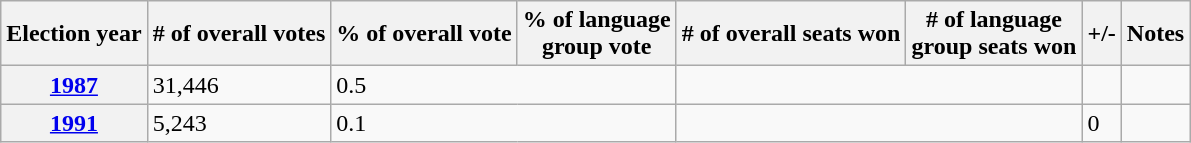<table class=wikitable>
<tr>
<th>Election year</th>
<th># of overall votes</th>
<th>% of overall vote</th>
<th>% of language<br>group vote</th>
<th># of overall seats won</th>
<th># of language<br>group seats won</th>
<th>+/-</th>
<th>Notes</th>
</tr>
<tr>
<th><strong><a href='#'>1987</a></strong></th>
<td>31,446</td>
<td colspan=2>0.5</td>
<td colspan=2></td>
<td></td>
<td></td>
</tr>
<tr>
<th><strong><a href='#'>1991</a></strong></th>
<td>5,243</td>
<td colspan=2>0.1</td>
<td colspan=2></td>
<td> 0</td>
<td></td>
</tr>
</table>
